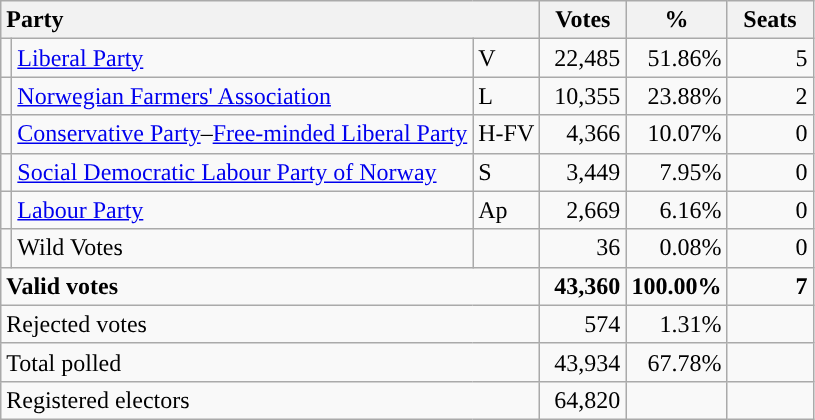<table class="wikitable" border="1" style="text-align:right;">
<tr>
<th style="text-align:left;" colspan=3>Party</th>
<th align=center width="50">Votes</th>
<th align=center width="50">%</th>
<th align=center width="50">Seats</th>
</tr>
<tr>
<td style="color:inherit;background:"></td>
<td align=left><a href='#'>Liberal Party</a></td>
<td align=left>V</td>
<td>22,485</td>
<td>51.86%</td>
<td>5</td>
</tr>
<tr>
<td style="color:inherit;background:"></td>
<td align=left><a href='#'>Norwegian Farmers' Association</a></td>
<td align=left>L</td>
<td>10,355</td>
<td>23.88%</td>
<td>2</td>
</tr>
<tr>
<td></td>
<td align=left><a href='#'>Conservative Party</a>–<a href='#'>Free-minded Liberal Party</a></td>
<td align=left>H-FV</td>
<td>4,366</td>
<td>10.07%</td>
<td>0</td>
</tr>
<tr>
<td style="color:inherit;background:"></td>
<td align=left><a href='#'>Social Democratic Labour Party of Norway</a></td>
<td align=left>S</td>
<td>3,449</td>
<td>7.95%</td>
<td>0</td>
</tr>
<tr>
<td style="color:inherit;background:"></td>
<td align=left><a href='#'>Labour Party</a></td>
<td align=left>Ap</td>
<td>2,669</td>
<td>6.16%</td>
<td>0</td>
</tr>
<tr>
<td></td>
<td align=left>Wild Votes</td>
<td align=left></td>
<td>36</td>
<td>0.08%</td>
<td>0</td>
</tr>
<tr style="font-weight:bold">
<td align=left colspan=3>Valid votes</td>
<td>43,360</td>
<td>100.00%</td>
<td>7</td>
</tr>
<tr>
<td align=left colspan=3>Rejected votes</td>
<td>574</td>
<td>1.31%</td>
<td></td>
</tr>
<tr>
<td align=left colspan=3>Total polled</td>
<td>43,934</td>
<td>67.78%</td>
<td></td>
</tr>
<tr>
<td align=left colspan=3>Registered electors</td>
<td>64,820</td>
<td></td>
<td></td>
</tr>
</table>
